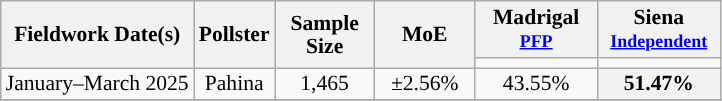<table class="wikitable" style="text-align:center;font-size:90%;line-height:15px">
<tr>
<th rowspan="2">Fieldwork Date(s)</th>
<th rowspan="2">Pollster</th>
<th rowspan="2" style="width:60px;">Sample Size</th>
<th rowspan="2" style="width:60px;">MoE</th>
<th style="width:75px;">Madrigal<br><small><a href='#'>PFP</a></small></th>
<th style="width:75px;">Siena<br><small><a href='#'>Independent</a></small></th>
</tr>
<tr>
<td style="background:"></td>
<td style="background:"></td>
</tr>
<tr>
<td>January–March 2025</td>
<td>Pahina</td>
<td>1,465</td>
<td>±2.56%</td>
<td>43.55%</td>
<th style="background-color:#">51.47%</th>
</tr>
<tr>
</tr>
</table>
